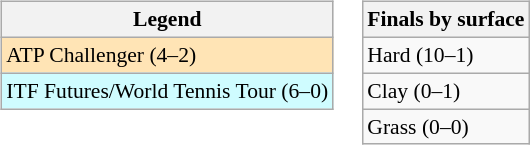<table>
<tr valign=top>
<td><br><table class=wikitable style=font-size:90%>
<tr>
<th>Legend</th>
</tr>
<tr bgcolor=moccasin>
<td>ATP Challenger (4–2)</td>
</tr>
<tr bgcolor=cffcff>
<td>ITF Futures/World Tennis Tour (6–0)</td>
</tr>
</table>
</td>
<td><br><table class=wikitable style=font-size:90%>
<tr>
<th>Finals by surface</th>
</tr>
<tr>
<td>Hard (10–1)</td>
</tr>
<tr>
<td>Clay (0–1)</td>
</tr>
<tr>
<td>Grass (0–0)</td>
</tr>
</table>
</td>
</tr>
</table>
